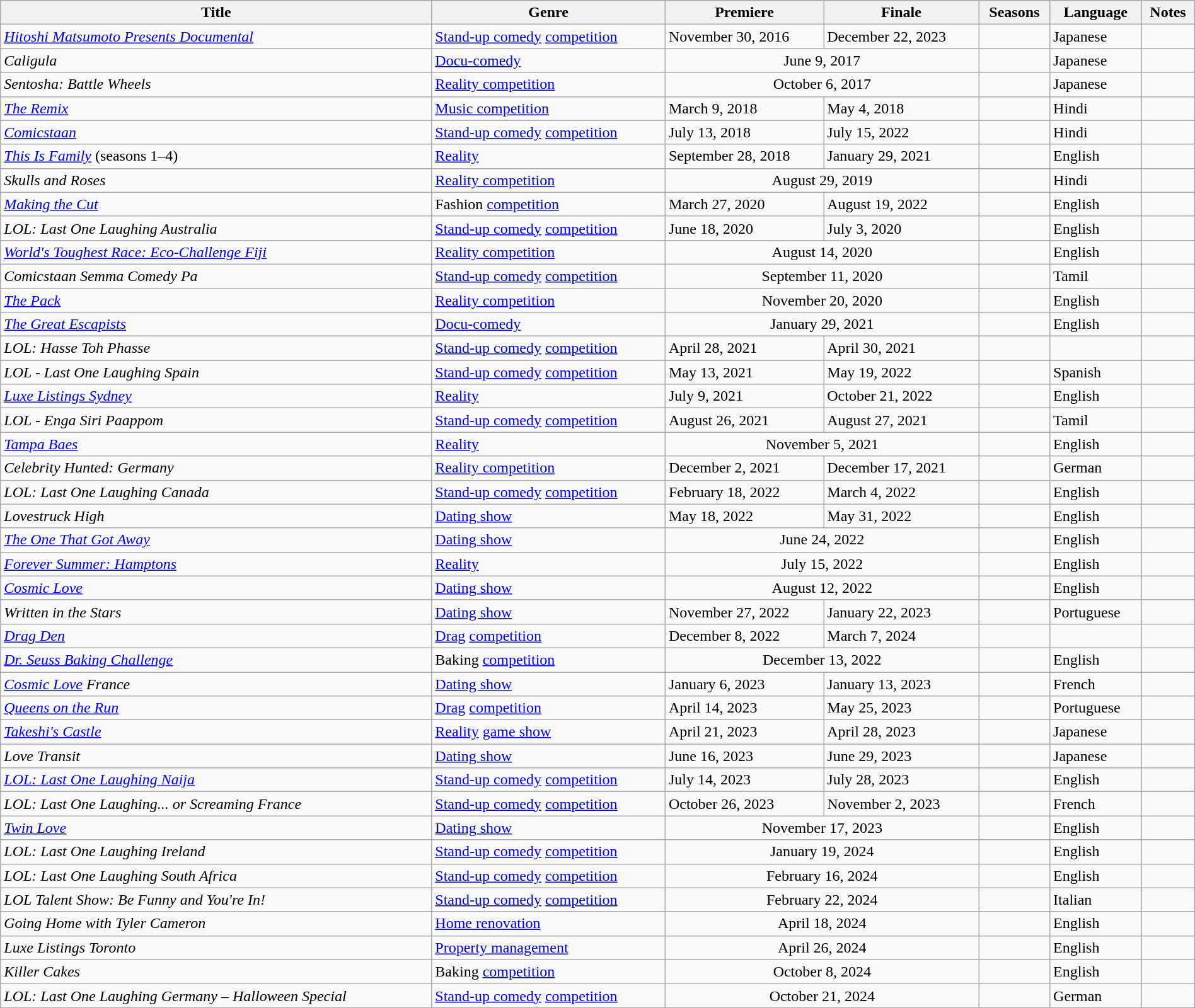<table class="wikitable sortable" style="width:100%;">
<tr>
<th>Title</th>
<th>Genre</th>
<th>Premiere</th>
<th>Finale</th>
<th>Seasons</th>
<th>Language</th>
<th>Notes</th>
</tr>
<tr>
<td><em><a href='#'>Hitoshi Matsumoto Presents Documental</a></em></td>
<td><a href='#'>Stand-up comedy</a> <a href='#'>competition</a></td>
<td>November 30, 2016</td>
<td>December 22, 2023</td>
<td></td>
<td>Japanese</td>
<td></td>
</tr>
<tr>
<td><em>Caligula</em></td>
<td><a href='#'>Docu-comedy</a></td>
<td colspan="2" style="text-align:center">June 9, 2017</td>
<td></td>
<td>Japanese</td>
<td></td>
</tr>
<tr>
<td><em>Sentosha: Battle Wheels</em></td>
<td><a href='#'>Reality competition</a></td>
<td colspan="2" style="text-align:center">October 6, 2017</td>
<td></td>
<td>Japanese</td>
<td></td>
</tr>
<tr>
<td><em><a href='#'>The Remix</a></em></td>
<td><a href='#'>Music competition</a></td>
<td>March 9, 2018</td>
<td>May 4, 2018</td>
<td></td>
<td>Hindi</td>
<td></td>
</tr>
<tr>
<td><em><a href='#'>Comicstaan</a></em></td>
<td><a href='#'>Stand-up comedy</a> <a href='#'>competition</a></td>
<td>July 13, 2018</td>
<td>July 15, 2022</td>
<td></td>
<td>Hindi</td>
<td></td>
</tr>
<tr>
<td><em><a href='#'>This Is Family</a></em> (seasons 1–4)</td>
<td><a href='#'>Reality</a></td>
<td>September 28, 2018</td>
<td>January 29, 2021</td>
<td></td>
<td>English</td>
<td></td>
</tr>
<tr>
<td><em>Skulls and Roses</em></td>
<td><a href='#'>Reality competition</a></td>
<td colspan="2" style="text-align:center">August 29, 2019</td>
<td></td>
<td>Hindi</td>
<td></td>
</tr>
<tr>
<td><em><a href='#'>Making the Cut</a></em></td>
<td>Fashion <a href='#'>competition</a></td>
<td>March 27, 2020</td>
<td>August 19, 2022</td>
<td></td>
<td>English</td>
<td></td>
</tr>
<tr>
<td><em>LOL: Last One Laughing Australia</em></td>
<td><a href='#'>Stand-up comedy</a> <a href='#'>competition</a></td>
<td>June 18, 2020</td>
<td>July 3, 2020</td>
<td></td>
<td>English</td>
<td></td>
</tr>
<tr>
<td><em><a href='#'>World's Toughest Race: Eco-Challenge Fiji</a></em></td>
<td><a href='#'>Reality competition</a></td>
<td colspan="2" style="text-align:center">August 14, 2020</td>
<td></td>
<td>English</td>
<td></td>
</tr>
<tr>
<td><em>Comicstaan Semma Comedy Pa</em></td>
<td><a href='#'>Stand-up comedy</a> <a href='#'>competition</a></td>
<td colspan="2" style="text-align:center">September 11, 2020</td>
<td></td>
<td>Tamil</td>
<td></td>
</tr>
<tr>
<td><em><a href='#'>The Pack</a></em></td>
<td><a href='#'>Reality competition</a></td>
<td colspan="2" style="text-align:center">November 20, 2020</td>
<td></td>
<td>English</td>
<td></td>
</tr>
<tr>
<td><em><a href='#'>The Great Escapists</a></em></td>
<td><a href='#'>Docu-comedy</a></td>
<td colspan="2" style="text-align:center">January 29, 2021</td>
<td></td>
<td>English</td>
<td></td>
</tr>
<tr>
<td><em>LOL: Hasse Toh Phasse</em></td>
<td><a href='#'>Stand-up comedy</a> <a href='#'>competition</a></td>
<td>April 28, 2021</td>
<td>April 30, 2021</td>
<td></td>
<td></td>
<td></td>
</tr>
<tr>
<td><em>LOL - Last One Laughing Spain</em></td>
<td><a href='#'>Stand-up comedy</a> <a href='#'>competition</a></td>
<td>May 13, 2021</td>
<td>May 19, 2022</td>
<td></td>
<td>Spanish</td>
<td></td>
</tr>
<tr>
<td><em><a href='#'>Luxe Listings Sydney</a></em></td>
<td><a href='#'>Reality</a></td>
<td>July 9, 2021</td>
<td>October 21, 2022</td>
<td></td>
<td>English</td>
<td></td>
</tr>
<tr>
<td><em>LOL - Enga Siri Paappom</em></td>
<td><a href='#'>Stand-up comedy</a> <a href='#'>competition</a></td>
<td>August 26, 2021</td>
<td>August 27, 2021</td>
<td></td>
<td>Tamil</td>
<td></td>
</tr>
<tr>
<td><em><a href='#'>Tampa Baes</a></em></td>
<td><a href='#'>Reality</a></td>
<td colspan="2" style="text-align:center">November 5, 2021</td>
<td></td>
<td>English</td>
<td></td>
</tr>
<tr>
<td><em>Celebrity Hunted: Germany</em></td>
<td><a href='#'>Reality competition</a></td>
<td>December 2, 2021</td>
<td>December 17, 2021</td>
<td></td>
<td>German</td>
<td></td>
</tr>
<tr>
<td><em>LOL: Last One Laughing Canada</em></td>
<td><a href='#'>Stand-up comedy</a> <a href='#'>competition</a></td>
<td>February 18, 2022</td>
<td>March 4, 2022</td>
<td></td>
<td>English</td>
<td></td>
</tr>
<tr>
<td><em>Lovestruck High</em></td>
<td><a href='#'>Dating show</a></td>
<td>May 18, 2022</td>
<td>May 31, 2022</td>
<td></td>
<td>English</td>
<td></td>
</tr>
<tr>
<td><em><a href='#'>The One That Got Away</a></em></td>
<td><a href='#'>Dating show</a></td>
<td colspan="2" style="text-align:center">June 24, 2022</td>
<td></td>
<td>English</td>
<td></td>
</tr>
<tr>
<td><em><a href='#'>Forever Summer: Hamptons</a></em></td>
<td><a href='#'>Reality</a></td>
<td colspan="2" style="text-align:center">July 15, 2022</td>
<td></td>
<td>English</td>
<td></td>
</tr>
<tr>
<td><em><a href='#'>Cosmic Love</a></em></td>
<td><a href='#'>Dating show</a></td>
<td colspan="2" style="text-align:center">August 12, 2022</td>
<td></td>
<td>English</td>
<td></td>
</tr>
<tr>
<td><em>Written in the Stars</em></td>
<td><a href='#'>Dating show</a></td>
<td>November 27, 2022</td>
<td>January 22, 2023</td>
<td></td>
<td>Portuguese</td>
<td></td>
</tr>
<tr>
<td><em><a href='#'>Drag Den</a></em></td>
<td><a href='#'>Drag</a> <a href='#'>competition</a></td>
<td>December 8, 2022</td>
<td>March 7, 2024</td>
<td></td>
<td></td>
<td></td>
</tr>
<tr>
<td><em><a href='#'>Dr. Seuss Baking Challenge</a></em></td>
<td>Baking <a href='#'>competition</a></td>
<td colspan="2" style="text-align:center">December 13, 2022</td>
<td></td>
<td>English</td>
</tr>
<tr>
<td><em><a href='#'>Cosmic Love</a> France</em></td>
<td><a href='#'>Dating show</a></td>
<td>January 6, 2023</td>
<td>January 13, 2023</td>
<td></td>
<td>French</td>
<td></td>
</tr>
<tr>
<td><em><a href='#'>Queens on the Run</a></em></td>
<td><a href='#'>Drag</a> <a href='#'>competition</a></td>
<td>April 14, 2023</td>
<td>May 25, 2023</td>
<td></td>
<td>Portuguese</td>
<td></td>
</tr>
<tr>
<td><em><a href='#'>Takeshi's Castle</a></em></td>
<td><a href='#'>Reality</a> <a href='#'>game show</a></td>
<td>April 21, 2023</td>
<td>April 28, 2023</td>
<td></td>
<td>Japanese</td>
<td></td>
</tr>
<tr>
<td><em>Love Transit</em></td>
<td><a href='#'>Dating show</a></td>
<td>June 16, 2023</td>
<td>June 29, 2023</td>
<td></td>
<td>Japanese</td>
<td></td>
</tr>
<tr>
<td><em><a href='#'>LOL: Last One Laughing Naija</a></em></td>
<td><a href='#'>Stand-up comedy</a> <a href='#'>competition</a></td>
<td>July 14, 2023</td>
<td>July 28, 2023</td>
<td></td>
<td>English</td>
<td></td>
</tr>
<tr>
<td><em>LOL: Last One Laughing... or Screaming France</em></td>
<td><a href='#'>Stand-up comedy</a> <a href='#'>competition</a></td>
<td>October 26, 2023</td>
<td>November 2, 2023</td>
<td></td>
<td>French</td>
<td></td>
</tr>
<tr>
<td><em><a href='#'>Twin Love</a></em></td>
<td><a href='#'>Dating show</a></td>
<td colspan="2" style="text-align:center">November 17, 2023</td>
<td></td>
<td>English</td>
<td></td>
</tr>
<tr>
<td><em>LOL: Last One Laughing Ireland</em></td>
<td><a href='#'>Stand-up comedy</a> <a href='#'>competition</a></td>
<td colspan="2" style="text-align:center">January 19, 2024</td>
<td></td>
<td>English</td>
<td></td>
</tr>
<tr>
<td><em>LOL: Last One Laughing South Africa</em></td>
<td><a href='#'>Stand-up comedy</a> <a href='#'>competition</a></td>
<td colspan="2" style="text-align:center">February 16, 2024</td>
<td></td>
<td>English</td>
<td></td>
</tr>
<tr>
<td><em>LOL Talent Show: Be Funny and You're In!</em></td>
<td><a href='#'>Stand-up comedy</a> <a href='#'>competition</a></td>
<td colspan="2" style="text-align:center">February 22, 2024</td>
<td></td>
<td>Italian</td>
<td></td>
</tr>
<tr>
<td><em>Going Home with Tyler Cameron</em></td>
<td><a href='#'>Home renovation</a></td>
<td colspan="2" style="text-align:center">April 18, 2024</td>
<td></td>
<td>English</td>
<td></td>
</tr>
<tr>
<td><em>Luxe Listings Toronto</em></td>
<td><a href='#'>Property management</a></td>
<td colspan="2" style="text-align:center">April 26, 2024</td>
<td></td>
<td>English</td>
<td></td>
</tr>
<tr>
<td><em>Killer Cakes</em></td>
<td>Baking <a href='#'>competition</a></td>
<td colspan="2" style="text-align:center">October 8, 2024</td>
<td></td>
<td>English</td>
<td></td>
</tr>
<tr>
<td><em>LOL: Last One Laughing Germany – Halloween Special</em></td>
<td><a href='#'>Stand-up comedy</a> <a href='#'>competition</a></td>
<td colspan="2" style="text-align:center">October 21, 2024</td>
<td></td>
<td>German</td>
<td></td>
</tr>
</table>
